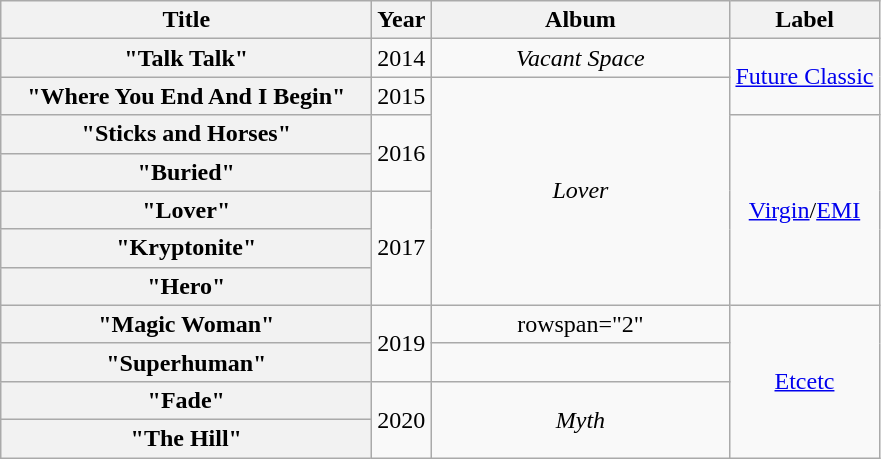<table class="wikitable plainrowheaders" style="text-align:center;">
<tr>
<th scope="col" style="width:15em;">Title</th>
<th scope="col" style="width:1em;">Year</th>
<th scope="col" style="width:12em;">Album</th>
<th>Label</th>
</tr>
<tr>
<th scope="row">"Talk Talk"</th>
<td>2014</td>
<td><em>Vacant Space</em></td>
<td rowspan="2"><a href='#'>Future Classic</a></td>
</tr>
<tr>
<th scope="row">"Where You End And I Begin" <br></th>
<td>2015</td>
<td rowspan="6"><em>Lover</em></td>
</tr>
<tr>
<th scope="row">"Sticks and Horses"<br></th>
<td rowspan="2">2016</td>
<td rowspan="5"><a href='#'>Virgin</a>/<a href='#'>EMI</a></td>
</tr>
<tr>
<th scope="row">"Buried" <br></th>
</tr>
<tr>
<th scope="row">"Lover"</th>
<td rowspan="3">2017</td>
</tr>
<tr>
<th scope="row">"Kryptonite"</th>
</tr>
<tr>
<th scope="row">"Hero"</th>
</tr>
<tr>
<th scope="row">"Magic Woman"</th>
<td rowspan="2">2019</td>
<td>rowspan="2" </td>
<td rowspan="4"><a href='#'>Etcetc</a></td>
</tr>
<tr>
<th scope="row">"Superhuman"</th>
</tr>
<tr>
<th scope="row">"Fade"</th>
<td rowspan="2">2020</td>
<td rowspan="2"><em>Myth</em></td>
</tr>
<tr>
<th scope="row">"The Hill"</th>
</tr>
</table>
